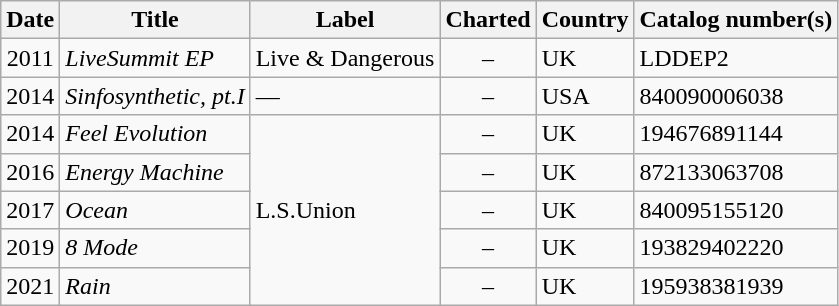<table class="wikitable">
<tr>
<th>Date</th>
<th>Title</th>
<th>Label</th>
<th>Charted</th>
<th>Country</th>
<th>Catalog number(s)</th>
</tr>
<tr>
<td style="text-align:center;">2011</td>
<td><em>LiveSummit EP</em></td>
<td rowspan="1">Live & Dangerous</td>
<td style="text-align:center;">–</td>
<td>UK</td>
<td>LDDEP2</td>
</tr>
<tr>
<td style="text-align:center;">2014</td>
<td><em>Sinfosynthetic, pt.I</em></td>
<td rowspan="1">—</td>
<td style="text-align:center;">–</td>
<td>USA</td>
<td>840090006038</td>
</tr>
<tr>
<td style="text-align:center;">2014</td>
<td><em>Feel Evolution</em></td>
<td rowspan="5">L.S.Union</td>
<td style="text-align:center;">–</td>
<td>UK</td>
<td>194676891144</td>
</tr>
<tr>
<td style="text-align:center;">2016</td>
<td><em>Energy Machine</em></td>
<td style="text-align:center;">–</td>
<td>UK</td>
<td>872133063708</td>
</tr>
<tr>
<td style="text-align:center;">2017</td>
<td><em>Ocean</em></td>
<td style="text-align:center;">–</td>
<td>UK</td>
<td>840095155120</td>
</tr>
<tr>
<td style="text-align:center;">2019</td>
<td><em>8 Mode</em></td>
<td style="text-align:center;">–</td>
<td>UK</td>
<td>193829402220</td>
</tr>
<tr>
<td style="text-align:center;">2021</td>
<td><em>Rain</em></td>
<td style="text-align:center;">–</td>
<td>UK</td>
<td>195938381939</td>
</tr>
</table>
